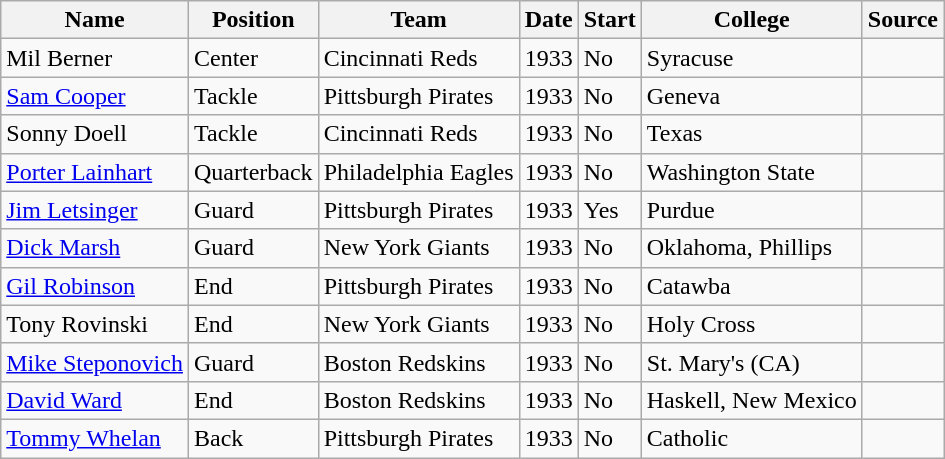<table class="wikitable sortable">
<tr>
<th>Name</th>
<th>Position</th>
<th>Team</th>
<th>Date</th>
<th>Start</th>
<th>College</th>
<th>Source</th>
</tr>
<tr>
<td>Mil Berner</td>
<td>Center</td>
<td>Cincinnati Reds</td>
<td>1933</td>
<td>No</td>
<td>Syracuse</td>
<td></td>
</tr>
<tr>
<td><a href='#'>Sam Cooper</a></td>
<td>Tackle</td>
<td>Pittsburgh Pirates</td>
<td>1933</td>
<td>No</td>
<td>Geneva</td>
<td></td>
</tr>
<tr>
<td>Sonny Doell</td>
<td>Tackle</td>
<td>Cincinnati Reds</td>
<td>1933</td>
<td>No</td>
<td>Texas</td>
<td></td>
</tr>
<tr>
<td><a href='#'>Porter Lainhart</a></td>
<td>Quarterback</td>
<td>Philadelphia Eagles</td>
<td>1933</td>
<td>No</td>
<td>Washington State</td>
<td></td>
</tr>
<tr>
<td><a href='#'>Jim Letsinger</a></td>
<td>Guard</td>
<td>Pittsburgh Pirates</td>
<td>1933</td>
<td>Yes</td>
<td>Purdue</td>
<td></td>
</tr>
<tr>
<td><a href='#'>Dick Marsh</a></td>
<td>Guard</td>
<td>New York Giants</td>
<td>1933</td>
<td>No</td>
<td>Oklahoma, Phillips</td>
<td></td>
</tr>
<tr>
<td><a href='#'>Gil Robinson</a></td>
<td>End</td>
<td>Pittsburgh Pirates</td>
<td>1933</td>
<td>No</td>
<td>Catawba</td>
<td></td>
</tr>
<tr>
<td>Tony Rovinski</td>
<td>End</td>
<td>New York Giants</td>
<td>1933</td>
<td>No</td>
<td>Holy Cross</td>
<td></td>
</tr>
<tr>
<td><a href='#'>Mike Steponovich</a></td>
<td>Guard</td>
<td>Boston Redskins</td>
<td>1933</td>
<td>No</td>
<td>St. Mary's (CA)</td>
<td></td>
</tr>
<tr>
<td><a href='#'>David Ward</a></td>
<td>End</td>
<td>Boston Redskins</td>
<td>1933</td>
<td>No</td>
<td>Haskell, New Mexico</td>
<td></td>
</tr>
<tr>
<td><a href='#'>Tommy Whelan</a></td>
<td>Back</td>
<td>Pittsburgh Pirates</td>
<td>1933</td>
<td>No</td>
<td>Catholic</td>
<td></td>
</tr>
</table>
